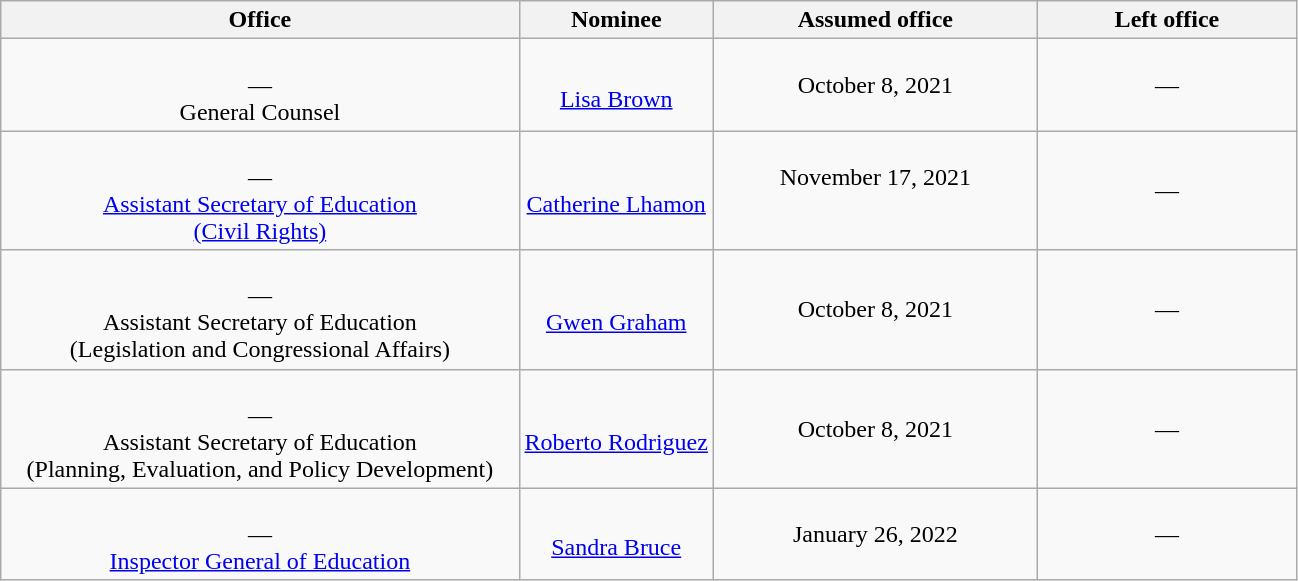<table class="wikitable sortable" style="text-align:center">
<tr>
<th style="width:40%;">Office</th>
<th style="width:15%;">Nominee</th>
<th style="width:25%;" data-sort-type="date">Assumed office</th>
<th style="width:20%;" data-sort-type="date">Left office</th>
</tr>
<tr>
<td><br>—<br>General Counsel</td>
<td><br><a href='#'>Lisa Brown</a></td>
<td>October 8, 2021<br></td>
<td>—</td>
</tr>
<tr>
<td><br>—<br><a href='#'>Assistant Secretary of Education<br>(Civil Rights)</a></td>
<td><br><a href='#'>Catherine Lhamon</a></td>
<td>November 17, 2021<br><br>
</td>
<td>—</td>
</tr>
<tr>
<td><br>—<br>Assistant Secretary of Education<br>(Legislation and Congressional Affairs)</td>
<td><br><a href='#'>Gwen Graham</a></td>
<td>October 8, 2021<br></td>
<td>—</td>
</tr>
<tr>
<td><br>—<br>Assistant Secretary of Education<br>(Planning, Evaluation, and Policy Development)</td>
<td><br><a href='#'>Roberto Rodriguez</a></td>
<td>October 8, 2021<br></td>
<td>—</td>
</tr>
<tr>
<td><br>—<br><a href='#'>Inspector General of Education</a></td>
<td><br><a href='#'>Sandra Bruce</a></td>
<td>January 26, 2022<br></td>
<td>—</td>
</tr>
</table>
